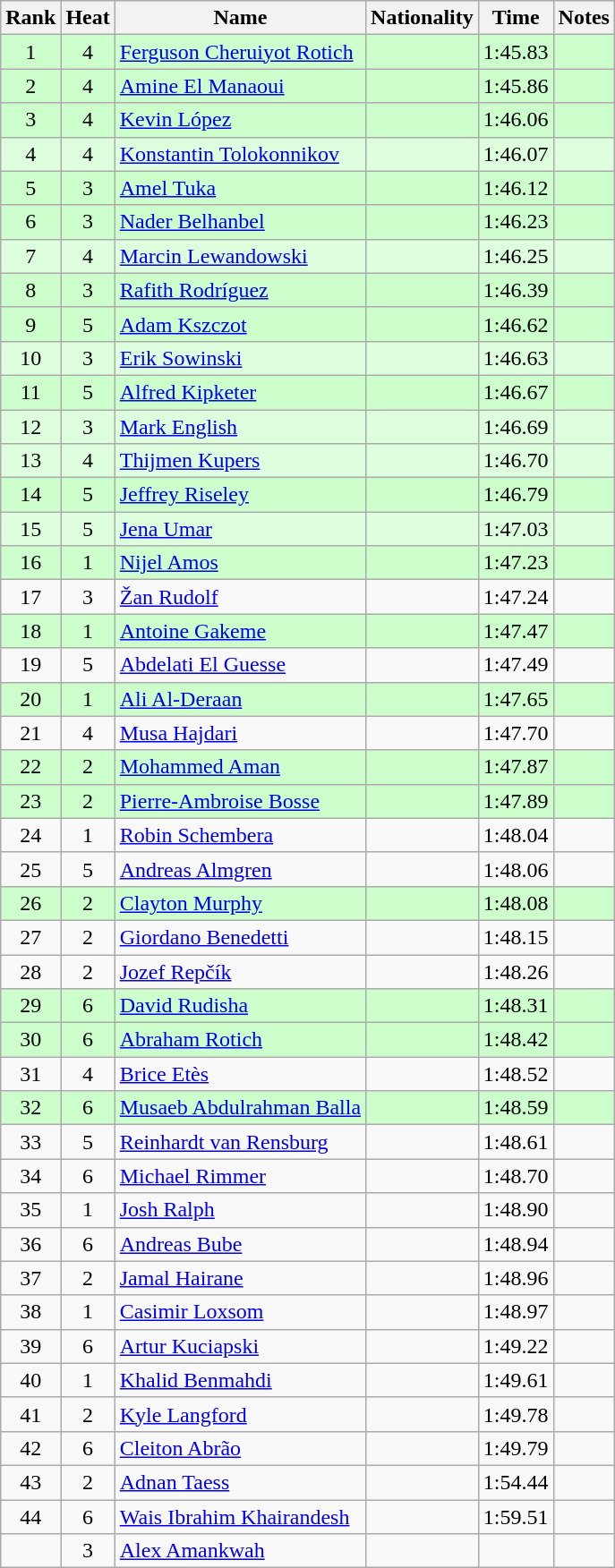<table class="wikitable sortable" style="text-align:center">
<tr>
<th>Rank</th>
<th>Heat</th>
<th>Name</th>
<th>Nationality</th>
<th>Time</th>
<th>Notes</th>
</tr>
<tr bgcolor=ccffcc>
<td>1</td>
<td>4</td>
<td align=left><a href='#'>Ferguson Cheruiyot Rotich</a></td>
<td align=left></td>
<td>1:45.83</td>
<td></td>
</tr>
<tr bgcolor=ccffcc>
<td>2</td>
<td>4</td>
<td align=left><a href='#'>Amine El Manaoui</a></td>
<td align=left></td>
<td>1:45.86</td>
<td></td>
</tr>
<tr bgcolor=ccffcc>
<td>3</td>
<td>4</td>
<td align=left><a href='#'>Kevin López</a></td>
<td align=left></td>
<td>1:46.06</td>
<td></td>
</tr>
<tr bgcolor=ddffdd>
<td>4</td>
<td>4</td>
<td align=left><a href='#'>Konstantin Tolokonnikov</a></td>
<td align=left></td>
<td>1:46.07</td>
<td></td>
</tr>
<tr bgcolor=ccffcc>
<td>5</td>
<td>3</td>
<td align=left><a href='#'>Amel Tuka</a></td>
<td align=left></td>
<td>1:46.12</td>
<td></td>
</tr>
<tr bgcolor=ccffcc>
<td>6</td>
<td>3</td>
<td align=left><a href='#'>Nader Belhanbel</a></td>
<td align=left></td>
<td>1:46.23</td>
<td></td>
</tr>
<tr bgcolor=ddffdd>
<td>7</td>
<td>4</td>
<td align=left><a href='#'>Marcin Lewandowski</a></td>
<td align=left></td>
<td>1:46.25</td>
<td></td>
</tr>
<tr bgcolor=ccffcc>
<td>8</td>
<td>3</td>
<td align=left><a href='#'>Rafith Rodríguez</a></td>
<td align=left></td>
<td>1:46.39</td>
<td></td>
</tr>
<tr bgcolor=ccffcc>
<td>9</td>
<td>5</td>
<td align=left><a href='#'>Adam Kszczot</a></td>
<td align=left></td>
<td>1:46.62</td>
<td></td>
</tr>
<tr bgcolor=ddffdd>
<td>10</td>
<td>3</td>
<td align=left><a href='#'>Erik Sowinski</a></td>
<td align=left></td>
<td>1:46.63</td>
<td></td>
</tr>
<tr bgcolor=ccffcc>
<td>11</td>
<td>5</td>
<td align=left><a href='#'>Alfred Kipketer</a></td>
<td align=left></td>
<td>1:46.67</td>
<td></td>
</tr>
<tr bgcolor=ddffdd>
<td>12</td>
<td>3</td>
<td align=left><a href='#'>Mark English</a></td>
<td align=left></td>
<td>1:46.69</td>
<td></td>
</tr>
<tr bgcolor=ddffdd>
<td>13</td>
<td>4</td>
<td align=left><a href='#'>Thijmen Kupers</a></td>
<td align=left></td>
<td>1:46.70</td>
<td></td>
</tr>
<tr bgcolor=ccffcc>
<td>14</td>
<td>5</td>
<td align=left><a href='#'>Jeffrey Riseley</a></td>
<td align=left></td>
<td>1:46.79</td>
<td></td>
</tr>
<tr bgcolor=ddffdd>
<td>15</td>
<td>5</td>
<td align=left><a href='#'>Jena Umar</a></td>
<td align=left></td>
<td>1:47.03</td>
<td></td>
</tr>
<tr bgcolor=ccffcc>
<td>16</td>
<td>1</td>
<td align=left><a href='#'>Nijel Amos</a></td>
<td align=left></td>
<td>1:47.23</td>
<td></td>
</tr>
<tr>
<td>17</td>
<td>3</td>
<td align=left><a href='#'>Žan Rudolf</a></td>
<td align=left></td>
<td>1:47.24</td>
<td></td>
</tr>
<tr bgcolor=ccffcc>
<td>18</td>
<td>1</td>
<td align=left><a href='#'>Antoine Gakeme</a></td>
<td align=left></td>
<td>1:47.47</td>
<td></td>
</tr>
<tr>
<td>19</td>
<td>5</td>
<td align=left><a href='#'>Abdelati El Guesse</a></td>
<td align=left></td>
<td>1:47.49</td>
<td></td>
</tr>
<tr bgcolor=ccffcc>
<td>20</td>
<td>1</td>
<td align=left><a href='#'>Ali Al-Deraan</a></td>
<td align=left></td>
<td>1:47.65</td>
<td></td>
</tr>
<tr>
<td>21</td>
<td>4</td>
<td align=left><a href='#'>Musa Hajdari</a></td>
<td align=left></td>
<td>1:47.70</td>
<td></td>
</tr>
<tr bgcolor=ccffcc>
<td>22</td>
<td>2</td>
<td align=left><a href='#'>Mohammed Aman</a></td>
<td align=left></td>
<td>1:47.87</td>
<td></td>
</tr>
<tr bgcolor=ccffcc>
<td>23</td>
<td>2</td>
<td align=left><a href='#'>Pierre-Ambroise Bosse</a></td>
<td align=left></td>
<td>1:47.89</td>
<td></td>
</tr>
<tr>
<td>24</td>
<td>1</td>
<td align=left><a href='#'>Robin Schembera</a></td>
<td align=left></td>
<td>1:48.04</td>
<td></td>
</tr>
<tr>
<td>25</td>
<td>5</td>
<td align=left><a href='#'>Andreas Almgren</a></td>
<td align=left></td>
<td>1:48.06</td>
<td></td>
</tr>
<tr bgcolor=ccffcc>
<td>26</td>
<td>2</td>
<td align=left><a href='#'>Clayton Murphy</a></td>
<td align=left></td>
<td>1:48.08</td>
<td></td>
</tr>
<tr>
<td>27</td>
<td>2</td>
<td align=left><a href='#'>Giordano Benedetti</a></td>
<td align=left></td>
<td>1:48.15</td>
<td></td>
</tr>
<tr>
<td>28</td>
<td>2</td>
<td align=left><a href='#'>Jozef Repčík</a></td>
<td align=left></td>
<td>1:48.26</td>
<td></td>
</tr>
<tr bgcolor=ccffcc>
<td>29</td>
<td>6</td>
<td align=left><a href='#'>David Rudisha</a></td>
<td align=left></td>
<td>1:48.31</td>
<td></td>
</tr>
<tr bgcolor=ccffcc>
<td>30</td>
<td>6</td>
<td align=left><a href='#'>Abraham Rotich</a></td>
<td align=left></td>
<td>1:48.42</td>
<td></td>
</tr>
<tr>
<td>31</td>
<td>4</td>
<td align=left><a href='#'>Brice Etès</a></td>
<td align=left></td>
<td>1:48.52</td>
<td></td>
</tr>
<tr bgcolor=ccffcc>
<td>32</td>
<td>6</td>
<td align=left><a href='#'>Musaeb Abdulrahman Balla</a></td>
<td align=left></td>
<td>1:48.59</td>
<td></td>
</tr>
<tr>
<td>33</td>
<td>5</td>
<td align=left><a href='#'>Reinhardt van Rensburg</a></td>
<td align=left></td>
<td>1:48.61</td>
<td></td>
</tr>
<tr>
<td>34</td>
<td>6</td>
<td align=left><a href='#'>Michael Rimmer</a></td>
<td align=left></td>
<td>1:48.70</td>
<td></td>
</tr>
<tr>
<td>35</td>
<td>1</td>
<td align=left><a href='#'>Josh Ralph</a></td>
<td align=left></td>
<td>1:48.90</td>
<td></td>
</tr>
<tr>
<td>36</td>
<td>6</td>
<td align=left><a href='#'>Andreas Bube</a></td>
<td align=left></td>
<td>1:48.94</td>
<td></td>
</tr>
<tr>
<td>37</td>
<td>2</td>
<td align=left><a href='#'>Jamal Hairane</a></td>
<td align=left></td>
<td>1:48.96</td>
<td></td>
</tr>
<tr>
<td>38</td>
<td>1</td>
<td align=left><a href='#'>Casimir Loxsom</a></td>
<td align=left></td>
<td>1:48.97</td>
<td></td>
</tr>
<tr>
<td>39</td>
<td>6</td>
<td align=left><a href='#'>Artur Kuciapski</a></td>
<td align=left></td>
<td>1:49.22</td>
<td></td>
</tr>
<tr>
<td>40</td>
<td>1</td>
<td align=left><a href='#'>Khalid Benmahdi</a></td>
<td align=left></td>
<td>1:49.61</td>
<td></td>
</tr>
<tr>
<td>41</td>
<td>2</td>
<td align=left><a href='#'>Kyle Langford</a></td>
<td align=left></td>
<td>1:49.78</td>
<td></td>
</tr>
<tr>
<td>42</td>
<td>6</td>
<td align=left><a href='#'>Cleiton Abrão</a></td>
<td align=left></td>
<td>1:49.79</td>
<td></td>
</tr>
<tr>
<td>43</td>
<td>2</td>
<td align=left><a href='#'>Adnan Taess</a></td>
<td align=left></td>
<td>1:54.44</td>
<td></td>
</tr>
<tr>
<td>44</td>
<td>6</td>
<td align=left><a href='#'>Wais Ibrahim Khairandesh</a></td>
<td align=left></td>
<td>1:59.51</td>
<td></td>
</tr>
<tr>
<td></td>
<td>3</td>
<td align=left><a href='#'>Alex Amankwah</a></td>
<td align=left></td>
<td></td>
<td></td>
</tr>
</table>
